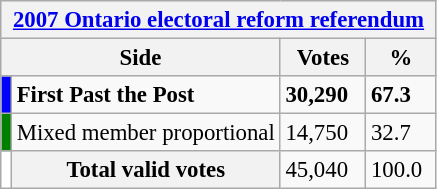<table class="wikitable" style="font-size: 95%; clear:both">
<tr style="background-color:#E9E9E9">
<th colspan=4><a href='#'>2007 Ontario electoral reform referendum</a></th>
</tr>
<tr style="background-color:#E9E9E9">
<th colspan=2 style="width: 130px">Side</th>
<th style="width: 50px">Votes</th>
<th style="width: 40px">%</th>
</tr>
<tr>
<td bgcolor="blue"></td>
<td><strong>First Past the Post</strong></td>
<td><strong>30,290</strong></td>
<td><strong>67.3</strong></td>
</tr>
<tr>
<td bgcolor="green"></td>
<td>Mixed member proportional</td>
<td>14,750</td>
<td>32.7</td>
</tr>
<tr>
<td bgcolor="white"></td>
<th>Total valid votes</th>
<td>45,040</td>
<td>100.0</td>
</tr>
</table>
